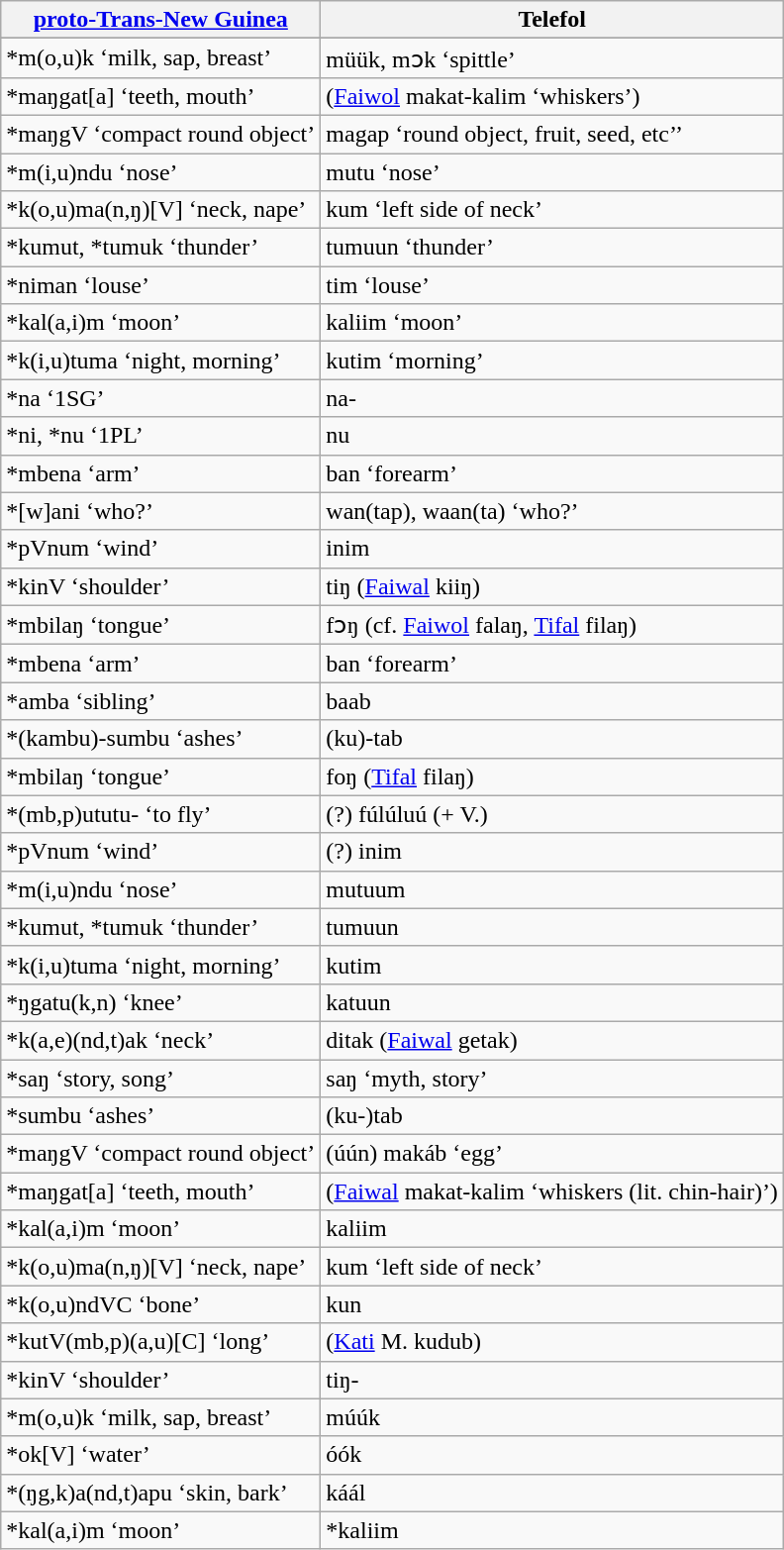<table class="wikitable sortable">
<tr>
<th><a href='#'>proto-Trans-New Guinea</a></th>
<th>Telefol</th>
</tr>
<tr>
</tr>
<tr>
<td>*m(o,u)k ‘milk, sap, breast’</td>
<td>müük, mɔk ‘spittle’</td>
</tr>
<tr>
<td>*maŋgat[a] ‘teeth, mouth’</td>
<td>(<a href='#'>Faiwol</a> makat-kalim ‘whiskers’)</td>
</tr>
<tr>
<td>*maŋgV ‘compact round object’</td>
<td>magap ‘round object, fruit, seed, etc’’</td>
</tr>
<tr>
<td>*m(i,u)ndu ‘nose’</td>
<td>mutu ‘nose’</td>
</tr>
<tr>
<td>*k(o,u)ma(n,ŋ)[V] ‘neck, nape’</td>
<td>kum ‘left side of neck’</td>
</tr>
<tr>
<td>*kumut, *tumuk ‘thunder’</td>
<td>tumuun ‘thunder’</td>
</tr>
<tr>
<td>*niman ‘louse’</td>
<td>tim ‘louse’</td>
</tr>
<tr>
<td>*kal(a,i)m ‘moon’</td>
<td>kaliim ‘moon’</td>
</tr>
<tr>
<td>*k(i,u)tuma ‘night, morning’</td>
<td>kutim ‘morning’</td>
</tr>
<tr>
<td>*na ‘1SG’</td>
<td>na-</td>
</tr>
<tr>
<td>*ni, *nu ‘1PL’</td>
<td>nu</td>
</tr>
<tr>
<td>*mbena ‘arm’</td>
<td>ban ‘forearm’</td>
</tr>
<tr>
<td>*[w]ani ‘who?’</td>
<td>wan(tap), waan(ta) ‘who?’</td>
</tr>
<tr>
<td>*pVnum ‘wind’</td>
<td>inim</td>
</tr>
<tr>
<td>*kinV ‘shoulder’</td>
<td>tiŋ (<a href='#'>Faiwal</a> kiiŋ)</td>
</tr>
<tr>
<td>*mbilaŋ ‘tongue’</td>
<td>fɔŋ (cf. <a href='#'>Faiwol</a> falaŋ, <a href='#'>Tifal</a> filaŋ)</td>
</tr>
<tr>
<td>*mbena ‘arm’</td>
<td>ban ‘forearm’</td>
</tr>
<tr>
<td>*amba ‘sibling’</td>
<td>baab</td>
</tr>
<tr>
<td>*(kambu)-sumbu ‘ashes’</td>
<td>(ku)-tab</td>
</tr>
<tr>
<td>*mbilaŋ ‘tongue’</td>
<td>foŋ (<a href='#'>Tifal</a> filaŋ)</td>
</tr>
<tr>
<td>*(mb,p)ututu- ‘to fly’</td>
<td>(?) fúlúluú (+ V.)</td>
</tr>
<tr>
<td>*pVnum ‘wind’</td>
<td>(?) inim</td>
</tr>
<tr>
<td>*m(i,u)ndu ‘nose’</td>
<td>mutuum</td>
</tr>
<tr>
<td>*kumut, *tumuk ‘thunder’</td>
<td>tumuun</td>
</tr>
<tr>
<td>*k(i,u)tuma ‘night, morning’</td>
<td>kutim</td>
</tr>
<tr>
<td>*ŋgatu(k,n) ‘knee’</td>
<td>katuun</td>
</tr>
<tr>
<td>*k(a,e)(nd,t)ak ‘neck’</td>
<td>ditak (<a href='#'>Faiwal</a> getak)</td>
</tr>
<tr>
<td>*saŋ ‘story, song’</td>
<td>saŋ ‘myth, story’</td>
</tr>
<tr>
<td>*sumbu ‘ashes’</td>
<td>(ku-)tab</td>
</tr>
<tr>
<td>*maŋgV ‘compact round object’</td>
<td>(úún) makáb ‘egg’</td>
</tr>
<tr>
<td>*maŋgat[a] ‘teeth, mouth’</td>
<td>(<a href='#'>Faiwal</a> makat-kalim ‘whiskers (lit. chin-hair)’)</td>
</tr>
<tr>
<td>*kal(a,i)m ‘moon’</td>
<td>kaliim</td>
</tr>
<tr>
<td>*k(o,u)ma(n,ŋ)[V] ‘neck, nape’</td>
<td>kum ‘left side of neck’</td>
</tr>
<tr>
<td>*k(o,u)ndVC ‘bone’</td>
<td>kun</td>
</tr>
<tr>
<td>*kutV(mb,p)(a,u)[C] ‘long’</td>
<td>(<a href='#'>Kati</a> M. kudub)</td>
</tr>
<tr>
<td>*kinV ‘shoulder’</td>
<td>tiŋ-</td>
</tr>
<tr>
<td>*m(o,u)k ‘milk, sap, breast’</td>
<td>múúk</td>
</tr>
<tr>
<td>*ok[V] ‘water’</td>
<td>óók</td>
</tr>
<tr>
<td>*(ŋg,k)a(nd,t)apu ‘skin, bark’</td>
<td>káál</td>
</tr>
<tr>
<td>*kal(a,i)m ‘moon’</td>
<td>*kaliim</td>
</tr>
</table>
